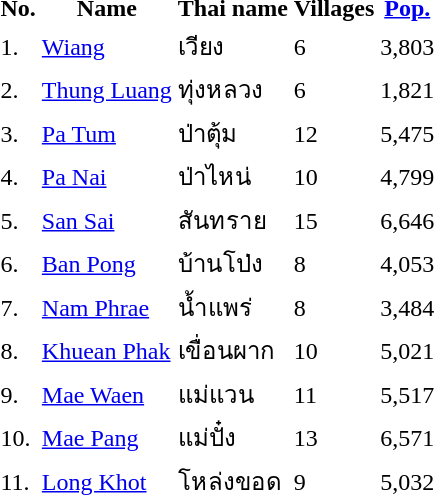<table>
<tr>
<th>No.</th>
<th>Name</th>
<th>Thai name</th>
<th>Villages</th>
<th><a href='#'>Pop.</a></th>
</tr>
<tr>
<td>1.</td>
<td><a href='#'>Wiang</a></td>
<td>เวียง</td>
<td>6</td>
<td>3,803</td>
<td></td>
</tr>
<tr>
<td>2.</td>
<td><a href='#'>Thung Luang</a></td>
<td>ทุ่งหลวง</td>
<td>6</td>
<td>1,821</td>
<td></td>
</tr>
<tr>
<td>3.</td>
<td><a href='#'>Pa Tum</a></td>
<td>ป่าตุ้ม</td>
<td>12</td>
<td>5,475</td>
<td></td>
</tr>
<tr>
<td>4.</td>
<td><a href='#'>Pa Nai</a></td>
<td>ป่าไหน่</td>
<td>10</td>
<td>4,799</td>
<td></td>
</tr>
<tr>
<td>5.</td>
<td><a href='#'>San Sai</a></td>
<td>สันทราย</td>
<td>15</td>
<td>6,646</td>
<td></td>
</tr>
<tr>
<td>6.</td>
<td><a href='#'>Ban Pong</a></td>
<td>บ้านโป่ง</td>
<td>8</td>
<td>4,053</td>
<td></td>
</tr>
<tr>
<td>7.</td>
<td><a href='#'>Nam Phrae</a></td>
<td>น้ำแพร่</td>
<td>8</td>
<td>3,484</td>
<td></td>
</tr>
<tr>
<td>8.</td>
<td><a href='#'>Khuean Phak</a></td>
<td>เขื่อนผาก</td>
<td>10</td>
<td>5,021</td>
<td></td>
</tr>
<tr>
<td>9.</td>
<td><a href='#'>Mae Waen</a></td>
<td>แม่แวน</td>
<td>11</td>
<td>5,517</td>
<td></td>
</tr>
<tr>
<td>10.</td>
<td><a href='#'>Mae Pang</a></td>
<td>แม่ปั๋ง</td>
<td>13</td>
<td>6,571</td>
<td></td>
</tr>
<tr>
<td>11.</td>
<td><a href='#'>Long Khot</a></td>
<td>โหล่งขอด</td>
<td>9</td>
<td>5,032</td>
<td></td>
</tr>
</table>
